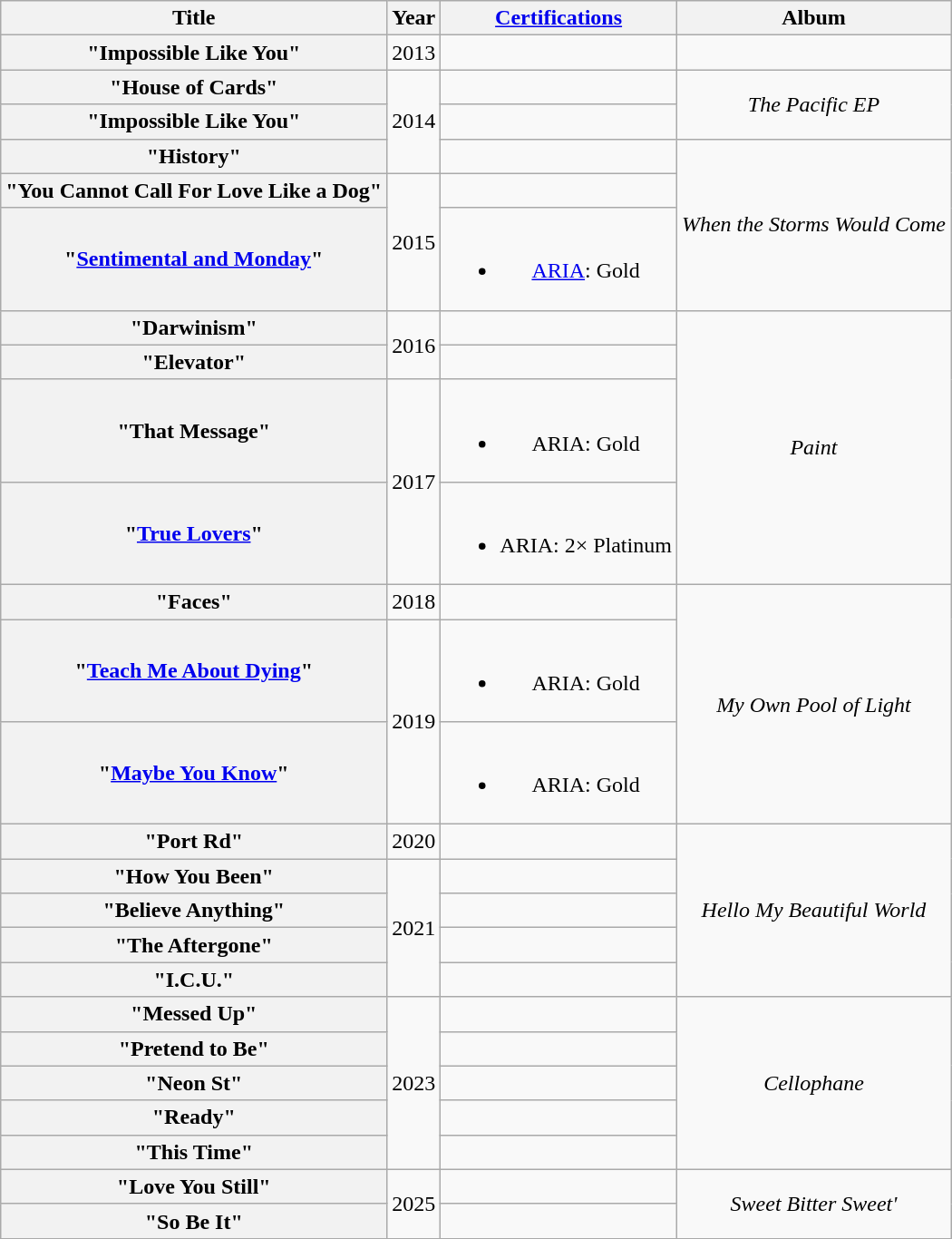<table class="wikitable plainrowheaders" style="text-align:center;">
<tr>
<th scope="col" rowspan="1">Title</th>
<th scope="col" rowspan="1">Year</th>
<th scope="col" rowspan="1"><a href='#'>Certifications</a></th>
<th scope="col" rowspan="1">Album</th>
</tr>
<tr>
<th scope="row">"Impossible Like You"</th>
<td>2013</td>
<td></td>
<td></td>
</tr>
<tr>
<th scope="row">"House of Cards"</th>
<td rowspan="3">2014</td>
<td></td>
<td rowspan="2"><em>The Pacific EP</em></td>
</tr>
<tr>
<th scope="row">"Impossible Like You"<br></th>
<td></td>
</tr>
<tr>
<th scope="row">"History"</th>
<td></td>
<td rowspan="3"><em>When the Storms Would Come</em></td>
</tr>
<tr>
<th scope="row">"You Cannot Call For Love Like a Dog"</th>
<td rowspan="2">2015</td>
<td></td>
</tr>
<tr>
<th scope="row">"<a href='#'>Sentimental and Monday</a>"</th>
<td><br><ul><li><a href='#'>ARIA</a>: Gold</li></ul></td>
</tr>
<tr>
<th scope="row">"Darwinism"</th>
<td rowspan="2">2016</td>
<td></td>
<td rowspan="4"><em>Paint</em></td>
</tr>
<tr>
<th scope="row">"Elevator"</th>
<td></td>
</tr>
<tr>
<th scope="row">"That Message"</th>
<td rowspan="2">2017</td>
<td><br><ul><li>ARIA: Gold</li></ul></td>
</tr>
<tr>
<th scope="row">"<a href='#'>True Lovers</a>"</th>
<td><br><ul><li>ARIA: 2× Platinum</li></ul></td>
</tr>
<tr>
<th scope="row">"Faces"</th>
<td>2018</td>
<td></td>
<td rowspan="3"><em>My Own Pool of Light</em></td>
</tr>
<tr>
<th scope="row">"<a href='#'>Teach Me About Dying</a>"</th>
<td rowspan="2">2019</td>
<td><br><ul><li>ARIA: Gold</li></ul></td>
</tr>
<tr>
<th scope="row">"<a href='#'>Maybe You Know</a>"</th>
<td><br><ul><li>ARIA: Gold</li></ul></td>
</tr>
<tr>
<th scope="row">"Port Rd"<br></th>
<td>2020</td>
<td></td>
<td rowspan="5"><em>Hello My Beautiful World</em></td>
</tr>
<tr>
<th scope="row">"How You Been"</th>
<td rowspan="4">2021</td>
<td></td>
</tr>
<tr>
<th scope="row">"Believe Anything"</th>
<td></td>
</tr>
<tr>
<th scope="row">"The Aftergone"</th>
<td></td>
</tr>
<tr>
<th scope="row">"I.C.U."</th>
<td></td>
</tr>
<tr>
<th scope="row">"Messed Up"<br></th>
<td rowspan="5">2023</td>
<td></td>
<td rowspan="5"><em>Cellophane</em></td>
</tr>
<tr>
<th scope="row">"Pretend to Be"</th>
<td></td>
</tr>
<tr>
<th scope="row">"Neon St"<br></th>
<td></td>
</tr>
<tr>
<th scope="row">"Ready"<br></th>
<td></td>
</tr>
<tr>
<th scope="row">"This Time"<br></th>
<td></td>
</tr>
<tr>
<th scope="row">"Love You Still"</th>
<td rowspan="2">2025</td>
<td></td>
<td rowspan="2"><em>Sweet Bitter Sweet'</td>
</tr>
<tr>
<th scope="row">"So Be It"</th>
<td></td>
</tr>
<tr>
</tr>
</table>
